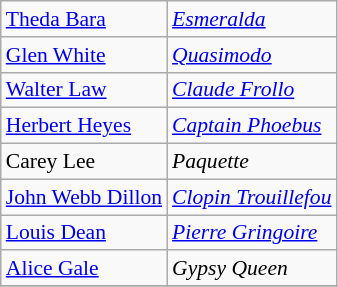<table class="wikitable" style="font-size:90%;">
<tr>
<td><a href='#'>Theda Bara</a></td>
<td><em><a href='#'>Esmeralda</a></em></td>
</tr>
<tr>
<td><a href='#'>Glen White</a></td>
<td><em><a href='#'>Quasimodo</a></em></td>
</tr>
<tr>
<td><a href='#'>Walter Law</a></td>
<td><em><a href='#'>Claude Frollo</a></em></td>
</tr>
<tr>
<td><a href='#'>Herbert Heyes</a></td>
<td><em><a href='#'>Captain Phoebus</a></em></td>
</tr>
<tr>
<td>Carey Lee</td>
<td><em>Paquette</em></td>
</tr>
<tr>
<td><a href='#'>John Webb Dillon</a></td>
<td><em><a href='#'>Clopin Trouillefou</a></em></td>
</tr>
<tr>
<td><a href='#'>Louis Dean</a></td>
<td><em><a href='#'>Pierre Gringoire</a></em></td>
</tr>
<tr>
<td><a href='#'>Alice Gale</a></td>
<td><em>Gypsy Queen</em></td>
</tr>
<tr>
</tr>
</table>
